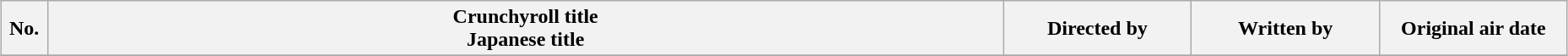<table class="wikitable plainrowheaders" style="width:98%; margin:auto; background:#FFF;">
<tr>
<th style="width:3%;">No.</th>
<th>Crunchyroll title<br>Japanese title</th>
<th style="width:12%;">Directed by</th>
<th style="width:12%;">Written by</th>
<th style="width:12%;">Original air date</th>
</tr>
<tr>
</tr>
</table>
